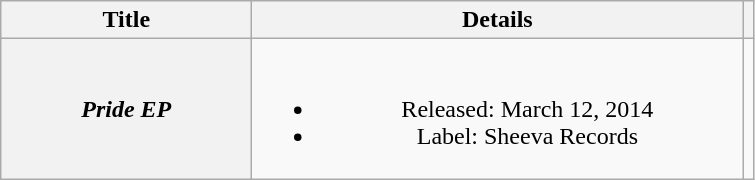<table class="wikitable plainrowheaders" style="text-align:center;">
<tr>
<th scope="col" style="width:10em;">Title</th>
<th scope="col" style="width:20em;">Details</th>
<th></th>
</tr>
<tr>
<th scope="row"><em>Pride EP</em><br></th>
<td><br><ul><li>Released: March 12, 2014</li><li>Label: Sheeva Records</li></ul></td>
<td></td>
</tr>
</table>
